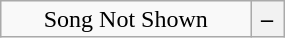<table class="wikitable" style="text-align:center; line-height:17px; width:15%;">
<tr>
<td>Song Not Shown</td>
<th><em>–</em></th>
</tr>
</table>
